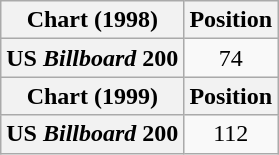<table class="wikitable plainrowheaders" style="text-align:center">
<tr>
<th scope="col">Chart (1998)</th>
<th scope="col">Position</th>
</tr>
<tr>
<th scope="row">US <em>Billboard</em> 200</th>
<td>74</td>
</tr>
<tr>
<th scope="col">Chart (1999)</th>
<th scope="col">Position</th>
</tr>
<tr>
<th scope="row">US <em>Billboard</em> 200</th>
<td>112</td>
</tr>
</table>
